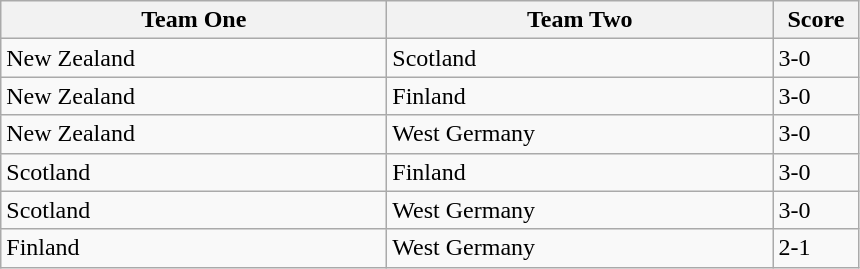<table class="wikitable">
<tr>
<th width=250>Team One</th>
<th width=250>Team Two</th>
<th width=50>Score</th>
</tr>
<tr>
<td> New Zealand</td>
<td> Scotland</td>
<td>3-0</td>
</tr>
<tr>
<td> New Zealand</td>
<td> Finland</td>
<td>3-0</td>
</tr>
<tr>
<td> New Zealand</td>
<td> West Germany</td>
<td>3-0</td>
</tr>
<tr>
<td> Scotland</td>
<td> Finland</td>
<td>3-0</td>
</tr>
<tr>
<td> Scotland</td>
<td> West Germany</td>
<td>3-0</td>
</tr>
<tr>
<td> Finland</td>
<td> West Germany</td>
<td>2-1</td>
</tr>
</table>
